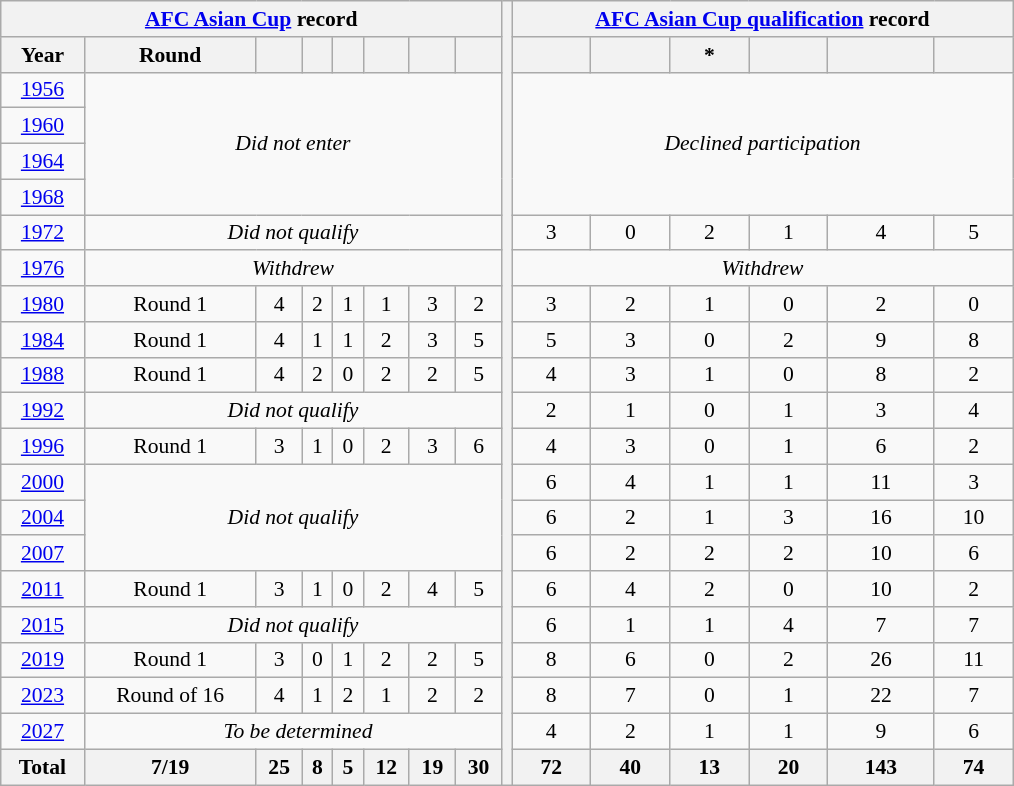<table class="wikitable" style="text-align: center;font-size:90%;">
<tr>
<th colspan=8><a href='#'>AFC Asian Cup</a> record</th>
<th style="width:1%;" rowspan="22"></th>
<th colspan=6><a href='#'>AFC Asian Cup qualification</a> record</th>
</tr>
<tr>
<th>Year</th>
<th>Round</th>
<th></th>
<th></th>
<th></th>
<th></th>
<th></th>
<th></th>
<th></th>
<th></th>
<th>*</th>
<th></th>
<th></th>
<th></th>
</tr>
<tr>
<td> <a href='#'>1956</a></td>
<td rowspan=4 colspan=7><em>Did not enter</em></td>
<td rowspan=4 colspan=6><em>Declined participation</em></td>
</tr>
<tr>
<td> <a href='#'>1960</a></td>
</tr>
<tr>
<td> <a href='#'>1964</a></td>
</tr>
<tr>
<td> <a href='#'>1968</a></td>
</tr>
<tr>
<td> <a href='#'>1972</a></td>
<td colspan=7><em>Did not qualify</em></td>
<td>3</td>
<td>0</td>
<td>2</td>
<td>1</td>
<td>4</td>
<td>5</td>
</tr>
<tr>
<td> <a href='#'>1976</a></td>
<td colspan=7><em>Withdrew</em></td>
<td colspan=6><em>Withdrew</em></td>
</tr>
<tr>
<td> <a href='#'>1980</a></td>
<td>Round 1</td>
<td>4</td>
<td>2</td>
<td>1</td>
<td>1</td>
<td>3</td>
<td>2</td>
<td>3</td>
<td>2</td>
<td>1</td>
<td>0</td>
<td>2</td>
<td>0</td>
</tr>
<tr>
<td> <a href='#'>1984</a></td>
<td>Round 1</td>
<td>4</td>
<td>1</td>
<td>1</td>
<td>2</td>
<td>3</td>
<td>5</td>
<td>5</td>
<td>3</td>
<td>0</td>
<td>2</td>
<td>9</td>
<td>8</td>
</tr>
<tr>
<td> <a href='#'>1988</a></td>
<td>Round 1</td>
<td>4</td>
<td>2</td>
<td>0</td>
<td>2</td>
<td>2</td>
<td>5</td>
<td>4</td>
<td>3</td>
<td>1</td>
<td>0</td>
<td>8</td>
<td>2</td>
</tr>
<tr>
<td> <a href='#'>1992</a></td>
<td colspan=7><em>Did not qualify</em></td>
<td>2</td>
<td>1</td>
<td>0</td>
<td>1</td>
<td>3</td>
<td>4</td>
</tr>
<tr>
<td> <a href='#'>1996</a></td>
<td>Round 1</td>
<td>3</td>
<td>1</td>
<td>0</td>
<td>2</td>
<td>3</td>
<td>6</td>
<td>4</td>
<td>3</td>
<td>0</td>
<td>1</td>
<td>6</td>
<td>2</td>
</tr>
<tr>
<td> <a href='#'>2000</a></td>
<td rowspan=3 colspan=7><em>Did not qualify</em></td>
<td>6</td>
<td>4</td>
<td>1</td>
<td>1</td>
<td>11</td>
<td>3</td>
</tr>
<tr>
<td> <a href='#'>2004</a></td>
<td>6</td>
<td>2</td>
<td>1</td>
<td>3</td>
<td>16</td>
<td>10</td>
</tr>
<tr>
<td>    <a href='#'>2007</a></td>
<td>6</td>
<td>2</td>
<td>2</td>
<td>2</td>
<td>10</td>
<td>6</td>
</tr>
<tr>
<td> <a href='#'>2011</a></td>
<td>Round 1</td>
<td>3</td>
<td>1</td>
<td>0</td>
<td>2</td>
<td>4</td>
<td>5</td>
<td>6</td>
<td>4</td>
<td>2</td>
<td>0</td>
<td>10</td>
<td>2</td>
</tr>
<tr>
<td> <a href='#'>2015</a></td>
<td colspan=7><em>Did not qualify</em></td>
<td>6</td>
<td>1</td>
<td>1</td>
<td>4</td>
<td>7</td>
<td>7</td>
</tr>
<tr>
<td> <a href='#'>2019</a></td>
<td>Round 1</td>
<td>3</td>
<td>0</td>
<td>1</td>
<td>2</td>
<td>2</td>
<td>5</td>
<td>8</td>
<td>6</td>
<td>0</td>
<td>2</td>
<td>26</td>
<td>11</td>
</tr>
<tr>
<td> <a href='#'>2023</a></td>
<td>Round of 16</td>
<td>4</td>
<td>1</td>
<td>2</td>
<td>1</td>
<td>2</td>
<td>2</td>
<td>8</td>
<td>7</td>
<td>0</td>
<td>1</td>
<td>22</td>
<td>7</td>
</tr>
<tr>
<td> <a href='#'>2027</a></td>
<td colspan=8><em>To be determined</em></td>
<td>4</td>
<td>2</td>
<td>1</td>
<td>1</td>
<td>9</td>
<td>6</td>
</tr>
<tr>
<th><strong>Total</strong></th>
<th>7/19</th>
<th>25</th>
<th>8</th>
<th>5</th>
<th>12</th>
<th>19</th>
<th>30</th>
<th>72</th>
<th>40</th>
<th>13</th>
<th>20</th>
<th>143</th>
<th>74</th>
</tr>
</table>
